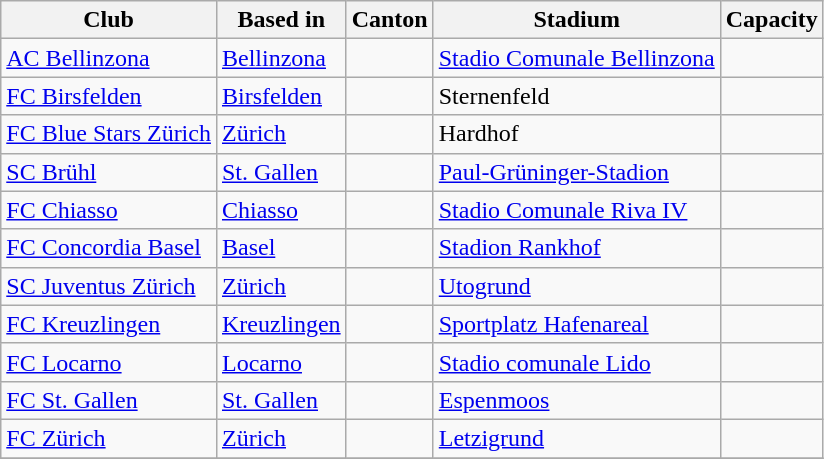<table class="wikitable">
<tr>
<th>Club</th>
<th>Based in</th>
<th>Canton</th>
<th>Stadium</th>
<th>Capacity</th>
</tr>
<tr>
<td><a href='#'>AC Bellinzona</a></td>
<td><a href='#'>Bellinzona</a></td>
<td></td>
<td><a href='#'>Stadio Comunale Bellinzona</a></td>
<td></td>
</tr>
<tr>
<td><a href='#'>FC Birsfelden</a></td>
<td><a href='#'>Birsfelden</a></td>
<td></td>
<td>Sternenfeld</td>
<td></td>
</tr>
<tr>
<td><a href='#'>FC Blue Stars Zürich</a></td>
<td><a href='#'>Zürich</a></td>
<td></td>
<td>Hardhof</td>
<td></td>
</tr>
<tr>
<td><a href='#'>SC Brühl</a></td>
<td><a href='#'>St. Gallen</a></td>
<td></td>
<td><a href='#'>Paul-Grüninger-Stadion</a></td>
<td></td>
</tr>
<tr>
<td><a href='#'>FC Chiasso</a></td>
<td><a href='#'>Chiasso</a></td>
<td></td>
<td><a href='#'>Stadio Comunale Riva IV</a></td>
<td></td>
</tr>
<tr>
<td><a href='#'>FC Concordia Basel</a></td>
<td><a href='#'>Basel</a></td>
<td></td>
<td><a href='#'>Stadion Rankhof</a></td>
<td></td>
</tr>
<tr>
<td><a href='#'>SC Juventus Zürich</a></td>
<td><a href='#'>Zürich</a></td>
<td></td>
<td><a href='#'>Utogrund</a></td>
<td></td>
</tr>
<tr>
<td><a href='#'>FC Kreuzlingen</a></td>
<td><a href='#'>Kreuzlingen</a></td>
<td></td>
<td><a href='#'>Sportplatz Hafenareal</a></td>
<td></td>
</tr>
<tr>
<td><a href='#'>FC Locarno</a></td>
<td><a href='#'>Locarno</a></td>
<td></td>
<td><a href='#'>Stadio comunale Lido</a></td>
<td></td>
</tr>
<tr>
<td><a href='#'>FC St. Gallen</a></td>
<td><a href='#'>St. Gallen</a></td>
<td></td>
<td><a href='#'>Espenmoos</a></td>
<td></td>
</tr>
<tr>
<td><a href='#'>FC Zürich</a></td>
<td><a href='#'>Zürich</a></td>
<td></td>
<td><a href='#'>Letzigrund</a></td>
<td></td>
</tr>
<tr>
</tr>
</table>
